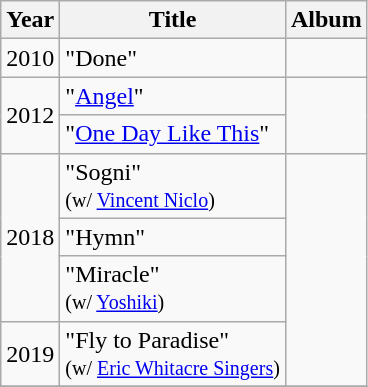<table class="wikitable">
<tr>
<th>Year</th>
<th>Title</th>
<th>Album</th>
</tr>
<tr>
<td>2010</td>
<td>"Done"</td>
<td></td>
</tr>
<tr>
<td rowspan="2">2012</td>
<td>"<a href='#'>Angel</a>"</td>
<td rowspan="2"></td>
</tr>
<tr>
<td>"<a href='#'>One Day Like This</a>"</td>
</tr>
<tr>
<td rowspan="3">2018</td>
<td>"Sogni" <br><small>(w/ <a href='#'>Vincent Niclo</a>)</small></td>
<td rowspan="4"></td>
</tr>
<tr>
<td>"Hymn"</td>
</tr>
<tr>
<td>"Miracle" <br><small>(w/ <a href='#'>Yoshiki</a>)</small></td>
</tr>
<tr>
<td>2019</td>
<td>"Fly to Paradise" <br><small>(w/ <a href='#'>Eric Whitacre Singers</a>)</small></td>
</tr>
<tr>
</tr>
</table>
